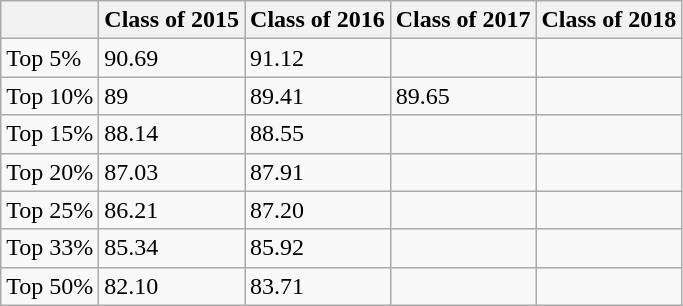<table class="wikitable">
<tr>
<th></th>
<th>Class of 2015</th>
<th>Class of 2016</th>
<th>Class of 2017</th>
<th>Class of 2018</th>
</tr>
<tr>
<td>Top 5%</td>
<td>90.69</td>
<td>91.12</td>
<td></td>
<td></td>
</tr>
<tr>
<td>Top 10%</td>
<td>89</td>
<td>89.41</td>
<td>89.65</td>
<td></td>
</tr>
<tr>
<td>Top 15%</td>
<td>88.14</td>
<td>88.55</td>
<td></td>
<td></td>
</tr>
<tr>
<td>Top 20%</td>
<td>87.03</td>
<td>87.91</td>
<td></td>
<td></td>
</tr>
<tr>
<td>Top 25%</td>
<td>86.21</td>
<td>87.20</td>
<td></td>
<td></td>
</tr>
<tr>
<td>Top 33%</td>
<td>85.34</td>
<td>85.92</td>
<td></td>
<td></td>
</tr>
<tr>
<td>Top 50%</td>
<td>82.10</td>
<td>83.71</td>
<td></td>
<td></td>
</tr>
</table>
